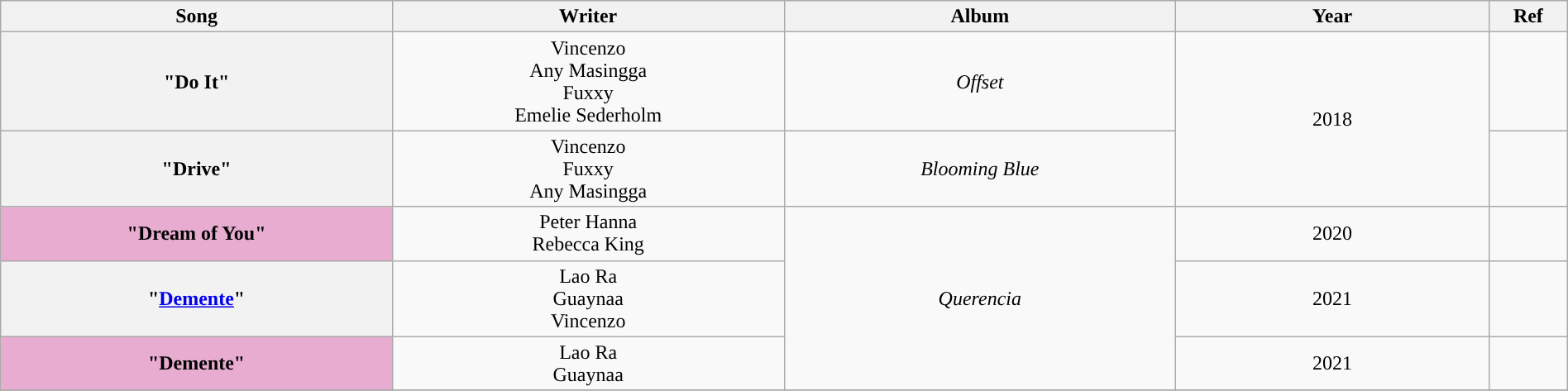<table class="wikitable" style="text-align:center; width:100%">
<tr>
<th style="width:25%">Song</th>
<th style="width:25%">Writer</th>
<th style="width:25%">Album</th>
<th style="width:20%">Year</th>
<th style="width:5%">Ref</th>
</tr>
<tr>
<th scope="row">"Do It"</th>
<td>Vincenzo<br>Any Masingga<br>Fuxxy<br>Emelie Sederholm</td>
<td><em>Offset</em></td>
<td rowspan="2">2018</td>
<td></td>
</tr>
<tr>
<th scope="row">"Drive"</th>
<td>Vincenzo<br>Fuxxy<br>Any Masingga</td>
<td><em>Blooming Blue</em></td>
<td></td>
</tr>
<tr>
<th scope="row" style="background-color:#E7ACCF">"Dream of You"<br> </th>
<td>Peter Hanna<br>Rebecca King</td>
<td rowspan="3"><em>Querencia</em></td>
<td>2020</td>
<td></td>
</tr>
<tr>
<th scope="row">"<a href='#'>Demente</a>"<br></th>
<td>Lao Ra<br>Guaynaa<br>Vincenzo</td>
<td rowspan="1">2021</td>
<td></td>
</tr>
<tr>
<th scope="row" style="background-color:#E7ACCF">"Demente" <br> </th>
<td>Lao Ra<br>Guaynaa</td>
<td>2021</td>
<td></td>
</tr>
<tr>
</tr>
</table>
